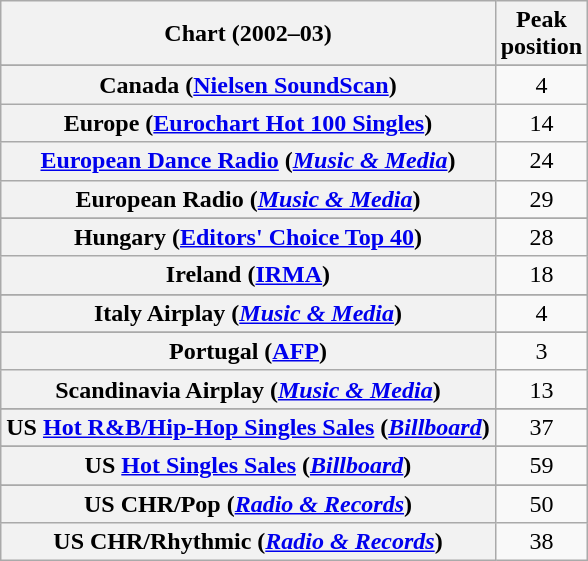<table class="wikitable plainrowheaders sortable" style="text-align:center">
<tr>
<th scope="col">Chart (2002–03)</th>
<th scope="col">Peak<br>position</th>
</tr>
<tr>
</tr>
<tr>
</tr>
<tr>
</tr>
<tr>
</tr>
<tr>
</tr>
<tr>
<th scope="row">Canada (<a href='#'>Nielsen SoundScan</a>)</th>
<td align="center">4</td>
</tr>
<tr>
<th scope="row">Europe (<a href='#'>Eurochart Hot 100 Singles</a>)</th>
<td>14</td>
</tr>
<tr>
<th scope="row"><a href='#'>European Dance Radio</a> (<em><a href='#'>Music & Media</a></em>)</th>
<td>24</td>
</tr>
<tr>
<th scope="row">European Radio (<em><a href='#'>Music & Media</a></em>)</th>
<td>29</td>
</tr>
<tr>
</tr>
<tr>
</tr>
<tr>
<th scope="row">Hungary (<a href='#'>Editors' Choice Top 40</a>)</th>
<td>28</td>
</tr>
<tr>
<th scope="row">Ireland (<a href='#'>IRMA</a>)</th>
<td style="text-align:center;">18</td>
</tr>
<tr>
</tr>
<tr>
<th scope="row">Italy Airplay (<em><a href='#'>Music & Media</a></em>)</th>
<td>4</td>
</tr>
<tr>
</tr>
<tr>
</tr>
<tr>
</tr>
<tr>
<th scope="row">Portugal (<a href='#'>AFP</a>)</th>
<td style="text-align:center;">3</td>
</tr>
<tr>
<th scope="row">Scandinavia Airplay (<em><a href='#'>Music & Media</a></em>)</th>
<td>13</td>
</tr>
<tr>
</tr>
<tr>
</tr>
<tr>
</tr>
<tr>
<th scope="row">US <a href='#'>Hot R&B/Hip-Hop Singles Sales</a> (<em><a href='#'>Billboard</a></em>)</th>
<td>37</td>
</tr>
<tr>
</tr>
<tr>
<th scope="row">US <a href='#'>Hot Singles Sales</a> (<em><a href='#'>Billboard</a></em>)</th>
<td>59</td>
</tr>
<tr>
</tr>
<tr>
<th scope="row">US CHR/Pop (<em><a href='#'>Radio & Records</a></em>)</th>
<td>50</td>
</tr>
<tr>
<th scope="row">US CHR/Rhythmic (<em><a href='#'>Radio & Records</a></em>)</th>
<td>38</td>
</tr>
</table>
